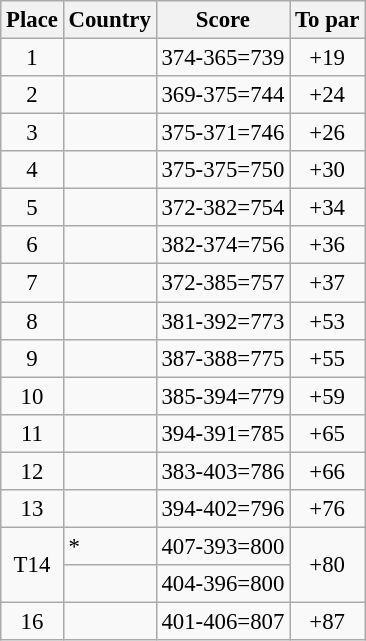<table class="wikitable" style="font-size:95%;">
<tr>
<th>Place</th>
<th>Country</th>
<th>Score</th>
<th>To par</th>
</tr>
<tr>
<td align="center">1</td>
<td></td>
<td align=center>374-365=739</td>
<td align="center">+19</td>
</tr>
<tr>
<td align="center">2</td>
<td></td>
<td align="center">369-375=744</td>
<td align="center">+24</td>
</tr>
<tr>
<td align="center">3</td>
<td></td>
<td align="center">375-371=746</td>
<td align="center">+26</td>
</tr>
<tr>
<td align="center">4</td>
<td></td>
<td align="center">375-375=750</td>
<td align="center">+30</td>
</tr>
<tr>
<td align="center">5</td>
<td></td>
<td align="center">372-382=754</td>
<td align="center">+34</td>
</tr>
<tr>
<td align="center">6</td>
<td></td>
<td align="center">382-374=756</td>
<td align="center">+36</td>
</tr>
<tr>
<td align="center">7</td>
<td></td>
<td align="center">372-385=757</td>
<td align="center">+37</td>
</tr>
<tr>
<td align="center">8</td>
<td></td>
<td align="center">381-392=773</td>
<td align="center">+53</td>
</tr>
<tr>
<td align="center">9</td>
<td></td>
<td align="center">387-388=775</td>
<td align="center">+55</td>
</tr>
<tr>
<td align="center">10</td>
<td></td>
<td align="center">385-394=779</td>
<td align="center">+59</td>
</tr>
<tr>
<td align="center">11</td>
<td></td>
<td align="center">394-391=785</td>
<td align="center">+65</td>
</tr>
<tr>
<td align="center">12</td>
<td></td>
<td align="center">383-403=786</td>
<td align="center">+66</td>
</tr>
<tr>
<td align="center">13</td>
<td></td>
<td align="center">394-402=796</td>
<td align="center">+76</td>
</tr>
<tr>
<td rowspan="2" align="center">T14</td>
<td> *</td>
<td align="center">407-393=800</td>
<td rowspan="2" align="center">+80</td>
</tr>
<tr>
<td></td>
<td align=center>404-396=800</td>
</tr>
<tr>
<td align=center>16</td>
<td></td>
<td align=center>401-406=807</td>
<td align=center>+87</td>
</tr>
</table>
